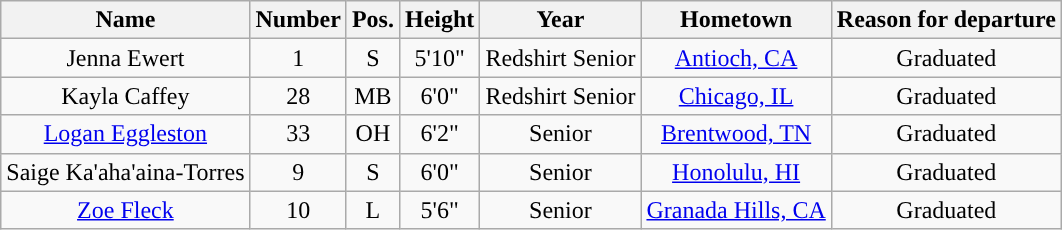<table class="wikitable sortable" border="1">
<tr>
<th style="text-align:center; ">Name</th>
<th style="text-align:center; ">Number</th>
<th style="text-align:center; ">Pos.</th>
<th style="text-align:center; ">Height</th>
<th style="text-align:center; ">Year</th>
<th style="text-align:center; ">Hometown</th>
<th style="text-align:center; ">Reason for departure</th>
</tr>
<tr align="center">
<td>Jenna Ewert</td>
<td>1</td>
<td>S</td>
<td>5'10"</td>
<td>Redshirt Senior</td>
<td><a href='#'>Antioch, CA</a></td>
<td>Graduated</td>
</tr>
<tr align="center">
<td>Kayla Caffey</td>
<td>28</td>
<td>MB</td>
<td>6'0"</td>
<td>Redshirt Senior</td>
<td><a href='#'>Chicago, IL</a></td>
<td>Graduated</td>
</tr>
<tr align="center">
<td><a href='#'>Logan Eggleston</a></td>
<td>33</td>
<td>OH</td>
<td>6'2"</td>
<td>Senior</td>
<td><a href='#'>Brentwood, TN</a></td>
<td>Graduated</td>
</tr>
<tr align="center">
<td>Saige Ka'aha'aina-Torres</td>
<td>9</td>
<td>S</td>
<td>6'0"</td>
<td>Senior</td>
<td><a href='#'>Honolulu, HI</a></td>
<td>Graduated</td>
</tr>
<tr align="center">
<td><a href='#'>Zoe Fleck</a></td>
<td>10</td>
<td>L</td>
<td>5'6"</td>
<td>Senior</td>
<td><a href='#'>Granada Hills, CA</a></td>
<td>Graduated</td>
</tr>
</table>
